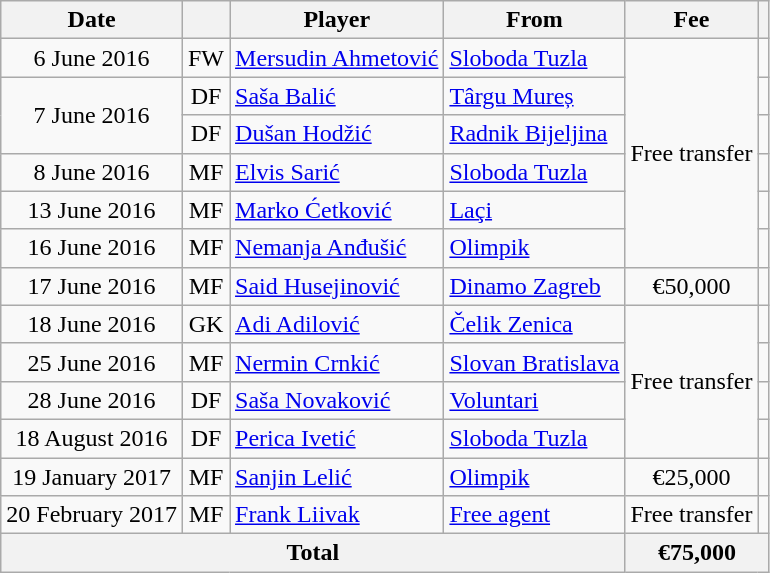<table class="wikitable" style="text-align:center;">
<tr>
<th>Date</th>
<th></th>
<th>Player</th>
<th>From</th>
<th>Fee</th>
<th></th>
</tr>
<tr>
<td>6 June 2016</td>
<td>FW</td>
<td style="text-align:left"> <a href='#'>Mersudin Ahmetović</a></td>
<td style="text-align:left"> <a href='#'>Sloboda Tuzla</a></td>
<td rowspan=6>Free transfer</td>
<td></td>
</tr>
<tr>
<td rowspan=2>7 June 2016</td>
<td>DF</td>
<td style="text-align:left"> <a href='#'>Saša Balić</a></td>
<td style="text-align:left"> <a href='#'>Târgu Mureș</a></td>
<td></td>
</tr>
<tr>
<td>DF</td>
<td style="text-align:left"> <a href='#'>Dušan Hodžić</a></td>
<td style="text-align:left"> <a href='#'>Radnik Bijeljina</a></td>
<td></td>
</tr>
<tr>
<td>8 June 2016</td>
<td>MF</td>
<td style="text-align:left"> <a href='#'>Elvis Sarić</a></td>
<td style="text-align:left"> <a href='#'>Sloboda Tuzla</a></td>
<td></td>
</tr>
<tr>
<td>13 June 2016</td>
<td>MF</td>
<td style="text-align:left"> <a href='#'>Marko Ćetković</a></td>
<td style="text-align:left"> <a href='#'>Laçi</a></td>
<td></td>
</tr>
<tr>
<td>16 June 2016</td>
<td>MF</td>
<td style="text-align:left"> <a href='#'>Nemanja Anđušić</a></td>
<td style="text-align:left"> <a href='#'>Olimpik</a></td>
<td></td>
</tr>
<tr>
<td>17 June 2016</td>
<td>MF</td>
<td style="text-align:left"> <a href='#'>Said Husejinović</a></td>
<td style="text-align:left"> <a href='#'>Dinamo Zagreb</a></td>
<td>€50,000</td>
<td></td>
</tr>
<tr>
<td>18 June 2016</td>
<td>GK</td>
<td style="text-align:left"> <a href='#'>Adi Adilović</a></td>
<td style="text-align:left"> <a href='#'>Čelik Zenica</a></td>
<td rowspan=4>Free transfer</td>
<td></td>
</tr>
<tr>
<td>25 June 2016</td>
<td>MF</td>
<td style="text-align:left"> <a href='#'>Nermin Crnkić</a></td>
<td style="text-align:left"> <a href='#'>Slovan Bratislava</a></td>
<td></td>
</tr>
<tr>
<td>28 June 2016</td>
<td>DF</td>
<td style="text-align:left"> <a href='#'>Saša Novaković</a></td>
<td style="text-align:left"> <a href='#'>Voluntari</a></td>
<td></td>
</tr>
<tr>
<td>18 August 2016</td>
<td>DF</td>
<td style="text-align:left"> <a href='#'>Perica Ivetić</a></td>
<td style="text-align:left"> <a href='#'>Sloboda Tuzla</a></td>
<td></td>
</tr>
<tr>
<td>19 January 2017</td>
<td>MF</td>
<td style="text-align:left"> <a href='#'>Sanjin Lelić</a></td>
<td style="text-align:left"> <a href='#'>Olimpik</a></td>
<td>€25,000</td>
<td></td>
</tr>
<tr>
<td>20 February 2017</td>
<td>MF</td>
<td style="text-align:left"> <a href='#'>Frank Liivak</a></td>
<td style="text-align:left"><a href='#'>Free agent</a></td>
<td>Free transfer</td>
<td></td>
</tr>
<tr>
<th colspan=4>Total</th>
<th colspan=2>€75,000</th>
</tr>
</table>
